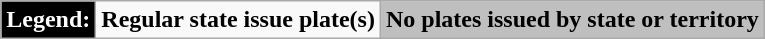<table class="wikitable">
<tr>
<td style="background: black; color: white;"><strong>Legend:</strong></td>
<td><strong>Regular state issue plate(s)</strong></td>
<td style="background:#BFBFBF";><strong>No plates issued by state or territory</strong></td>
</tr>
</table>
